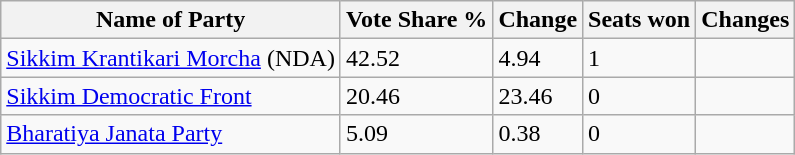<table class="wikitable sortable">
<tr>
<th>Name of Party</th>
<th>Vote Share % </th>
<th>Change</th>
<th>Seats won</th>
<th>Changes</th>
</tr>
<tr>
<td><a href='#'>Sikkim Krantikari Morcha</a> (NDA)</td>
<td>42.52</td>
<td> 4.94</td>
<td>1</td>
<td></td>
</tr>
<tr>
<td><a href='#'>Sikkim Democratic Front</a></td>
<td>20.46</td>
<td> 23.46</td>
<td>0</td>
<td></td>
</tr>
<tr>
<td><a href='#'>Bharatiya Janata Party</a></td>
<td>5.09</td>
<td> 0.38</td>
<td>0</td>
<td></td>
</tr>
</table>
